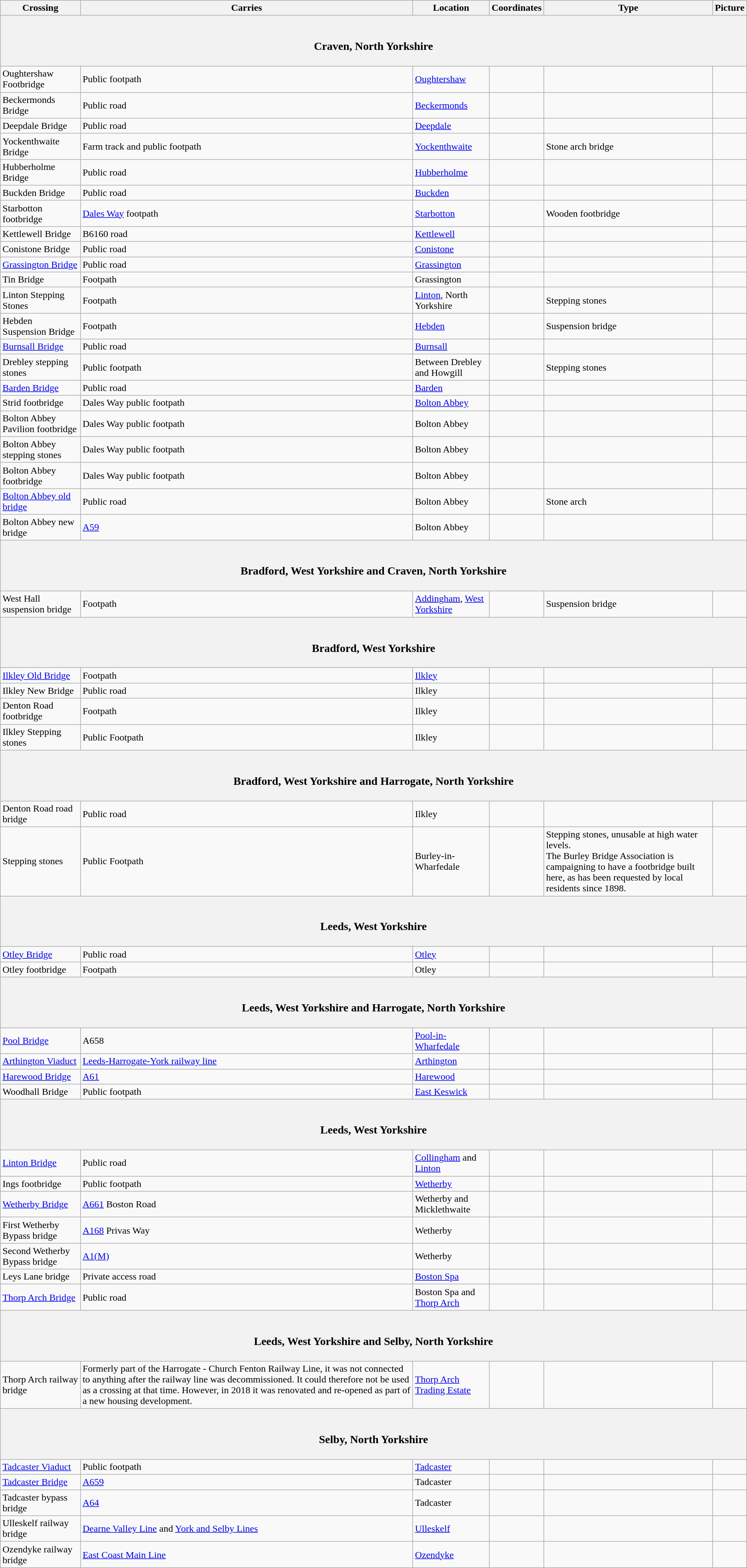<table class=wikitable>
<tr>
<th>Crossing</th>
<th>Carries</th>
<th>Location</th>
<th>Coordinates</th>
<th>Type</th>
<th>Picture</th>
</tr>
<tr>
<th colspan=6><br><h3>Craven, North Yorkshire</h3></th>
</tr>
<tr>
<td>Oughtershaw Footbridge</td>
<td>Public footpath</td>
<td><a href='#'>Oughtershaw</a></td>
<td></td>
<td></td>
<td></td>
</tr>
<tr>
<td>Beckermonds Bridge</td>
<td>Public road</td>
<td><a href='#'>Beckermonds</a></td>
<td></td>
<td></td>
<td></td>
</tr>
<tr>
<td>Deepdale Bridge</td>
<td>Public road</td>
<td><a href='#'>Deepdale</a></td>
<td></td>
<td></td>
<td></td>
</tr>
<tr>
<td>Yockenthwaite Bridge</td>
<td>Farm track and public footpath</td>
<td><a href='#'>Yockenthwaite</a></td>
<td></td>
<td>Stone arch bridge</td>
<td></td>
</tr>
<tr>
<td>Hubberholme Bridge</td>
<td>Public road</td>
<td><a href='#'>Hubberholme</a></td>
<td></td>
<td></td>
<td></td>
</tr>
<tr>
<td>Buckden Bridge</td>
<td>Public road</td>
<td><a href='#'>Buckden</a></td>
<td></td>
<td></td>
<td></td>
</tr>
<tr>
<td>Starbotton footbridge</td>
<td><a href='#'>Dales Way</a> footpath</td>
<td><a href='#'>Starbotton</a></td>
<td></td>
<td>Wooden footbridge</td>
<td></td>
</tr>
<tr>
<td>Kettlewell Bridge</td>
<td>B6160 road</td>
<td><a href='#'>Kettlewell</a></td>
<td></td>
<td></td>
<td></td>
</tr>
<tr>
<td>Conistone Bridge</td>
<td>Public road</td>
<td><a href='#'>Conistone</a></td>
<td></td>
<td></td>
<td></td>
</tr>
<tr>
<td><a href='#'>Grassington Bridge</a></td>
<td>Public road</td>
<td><a href='#'>Grassington</a></td>
<td></td>
<td></td>
<td></td>
</tr>
<tr>
<td>Tin Bridge</td>
<td>Footpath</td>
<td>Grassington</td>
<td></td>
<td></td>
<td></td>
</tr>
<tr>
<td>Linton Stepping Stones</td>
<td>Footpath</td>
<td><a href='#'>Linton</a>, North Yorkshire</td>
<td></td>
<td>Stepping stones</td>
<td></td>
</tr>
<tr>
<td>Hebden Suspension Bridge</td>
<td>Footpath</td>
<td><a href='#'>Hebden</a></td>
<td></td>
<td>Suspension bridge</td>
<td></td>
</tr>
<tr>
<td><a href='#'>Burnsall Bridge</a></td>
<td>Public road</td>
<td><a href='#'>Burnsall</a></td>
<td></td>
<td></td>
<td></td>
</tr>
<tr>
<td>Drebley stepping stones</td>
<td>Public footpath</td>
<td>Between Drebley and Howgill</td>
<td></td>
<td>Stepping stones</td>
<td></td>
</tr>
<tr>
<td><a href='#'>Barden Bridge</a></td>
<td>Public road</td>
<td><a href='#'>Barden</a></td>
<td></td>
<td></td>
<td></td>
</tr>
<tr>
<td>Strid footbridge</td>
<td>Dales Way public footpath</td>
<td><a href='#'>Bolton Abbey</a></td>
<td></td>
<td></td>
<td></td>
</tr>
<tr>
<td>Bolton Abbey Pavilion footbridge</td>
<td>Dales Way public footpath</td>
<td>Bolton Abbey</td>
<td></td>
<td></td>
<td></td>
</tr>
<tr>
<td>Bolton Abbey stepping stones</td>
<td>Dales Way public footpath</td>
<td>Bolton Abbey</td>
<td></td>
<td></td>
<td></td>
</tr>
<tr>
<td>Bolton Abbey footbridge</td>
<td>Dales Way public footpath</td>
<td>Bolton Abbey</td>
<td></td>
<td></td>
<td></td>
</tr>
<tr>
<td><a href='#'>Bolton Abbey old bridge</a></td>
<td>Public road</td>
<td>Bolton Abbey</td>
<td></td>
<td>Stone arch</td>
<td></td>
</tr>
<tr>
<td>Bolton Abbey new bridge</td>
<td><a href='#'>A59</a></td>
<td>Bolton Abbey</td>
<td></td>
<td></td>
<td></td>
</tr>
<tr>
<th colspan=6><br><h3>Bradford, West Yorkshire and Craven, North Yorkshire</h3></th>
</tr>
<tr>
<td>West Hall suspension bridge</td>
<td>Footpath</td>
<td><a href='#'>Addingham</a>, <a href='#'>West Yorkshire</a></td>
<td></td>
<td>Suspension bridge</td>
<td></td>
</tr>
<tr>
<th colspan=6><br><h3>Bradford, West Yorkshire</h3></th>
</tr>
<tr>
<td><a href='#'>Ilkley Old Bridge</a></td>
<td>Footpath</td>
<td><a href='#'>Ilkley</a></td>
<td></td>
<td></td>
<td></td>
</tr>
<tr>
<td>Ilkley New Bridge</td>
<td>Public road</td>
<td>Ilkley</td>
<td></td>
<td></td>
<td></td>
</tr>
<tr>
<td>Denton Road footbridge</td>
<td>Footpath</td>
<td>Ilkley</td>
<td></td>
<td></td>
<td></td>
</tr>
<tr>
<td>Ilkley Stepping stones</td>
<td>Public Footpath</td>
<td>Ilkley</td>
<td></td>
<td></td>
<td></td>
</tr>
<tr>
<th colspan=6><br><h3>Bradford, West Yorkshire and Harrogate, North Yorkshire</h3></th>
</tr>
<tr>
<td>Denton Road road bridge</td>
<td>Public road</td>
<td>Ilkley</td>
<td></td>
<td></td>
<td></td>
</tr>
<tr>
<td>Stepping stones</td>
<td>Public Footpath</td>
<td>Burley-in-Wharfedale</td>
<td></td>
<td>Stepping stones, unusable at high water levels. <br>The Burley Bridge Association is campaigning to have a footbridge built here, as has been requested by local residents since 1898.</td>
<td></td>
</tr>
<tr>
<th colspan=6><br><h3>Leeds, West Yorkshire</h3></th>
</tr>
<tr>
<td><a href='#'>Otley Bridge</a></td>
<td>Public road</td>
<td><a href='#'>Otley</a></td>
<td></td>
<td></td>
<td></td>
</tr>
<tr>
<td>Otley footbridge</td>
<td>Footpath</td>
<td>Otley</td>
<td></td>
<td></td>
<td></td>
</tr>
<tr>
<th colspan=6><br><h3>Leeds, West Yorkshire and Harrogate, North Yorkshire</h3></th>
</tr>
<tr>
<td><a href='#'>Pool Bridge</a></td>
<td>A658</td>
<td><a href='#'>Pool-in-Wharfedale</a></td>
<td></td>
<td></td>
<td></td>
</tr>
<tr>
<td><a href='#'>Arthington Viaduct</a></td>
<td><a href='#'>Leeds-Harrogate-York railway line</a></td>
<td><a href='#'>Arthington</a></td>
<td></td>
<td></td>
<td></td>
</tr>
<tr>
<td><a href='#'>Harewood Bridge</a></td>
<td><a href='#'>A61</a></td>
<td><a href='#'>Harewood</a></td>
<td></td>
<td></td>
<td></td>
</tr>
<tr>
<td>Woodhall Bridge</td>
<td>Public footpath</td>
<td><a href='#'>East Keswick</a></td>
<td></td>
<td></td>
<td></td>
</tr>
<tr>
<th colspan=6><br><h3>Leeds, West Yorkshire</h3></th>
</tr>
<tr>
<td><a href='#'>Linton Bridge</a></td>
<td>Public road</td>
<td><a href='#'>Collingham</a> and <a href='#'>Linton</a></td>
<td></td>
<td></td>
<td></td>
</tr>
<tr>
<td>Ings footbridge</td>
<td>Public footpath</td>
<td><a href='#'>Wetherby</a></td>
<td></td>
<td></td>
<td></td>
</tr>
<tr>
<td><a href='#'>Wetherby Bridge</a></td>
<td><a href='#'>A661</a> Boston Road</td>
<td>Wetherby and Micklethwaite</td>
<td></td>
<td></td>
<td></td>
</tr>
<tr>
<td>First Wetherby Bypass bridge</td>
<td><a href='#'>A168</a> Privas Way</td>
<td>Wetherby</td>
<td></td>
<td></td>
<td></td>
</tr>
<tr>
<td>Second Wetherby Bypass bridge</td>
<td><a href='#'>A1(M)</a></td>
<td>Wetherby</td>
<td></td>
<td></td>
<td></td>
</tr>
<tr>
<td>Leys Lane bridge</td>
<td>Private access road</td>
<td><a href='#'>Boston Spa</a></td>
<td></td>
<td></td>
<td></td>
</tr>
<tr>
<td><a href='#'>Thorp Arch Bridge</a></td>
<td>Public road</td>
<td>Boston Spa and <a href='#'>Thorp Arch</a></td>
<td></td>
<td></td>
<td></td>
</tr>
<tr>
<th colspan=6><br><h3>Leeds, West Yorkshire and Selby, North Yorkshire</h3></th>
</tr>
<tr>
<td>Thorp Arch railway bridge</td>
<td>Formerly part of the Harrogate - Church Fenton Railway Line, it was not connected to anything after the railway line was decommissioned. It could therefore not be used as a crossing at that time. However, in 2018 it was renovated and re-opened as part of a new housing development.</td>
<td><a href='#'>Thorp Arch Trading Estate</a></td>
<td></td>
<td></td>
<td></td>
</tr>
<tr>
<th colspan=6><br><h3>Selby, North Yorkshire</h3></th>
</tr>
<tr>
<td><a href='#'>Tadcaster Viaduct</a></td>
<td>Public footpath</td>
<td><a href='#'>Tadcaster</a></td>
<td></td>
<td></td>
<td></td>
</tr>
<tr>
<td><a href='#'>Tadcaster Bridge</a></td>
<td><a href='#'>A659</a><br></td>
<td>Tadcaster</td>
<td></td>
<td></td>
<td></td>
</tr>
<tr>
<td>Tadcaster bypass bridge</td>
<td><a href='#'>A64</a></td>
<td>Tadcaster</td>
<td></td>
<td></td>
<td></td>
</tr>
<tr>
<td>Ulleskelf railway bridge</td>
<td><a href='#'>Dearne Valley Line</a> and <a href='#'>York and Selby Lines</a></td>
<td><a href='#'>Ulleskelf</a></td>
<td></td>
<td></td>
<td></td>
</tr>
<tr>
<td>Ozendyke railway bridge</td>
<td><a href='#'>East Coast Main Line</a></td>
<td><a href='#'>Ozendyke</a></td>
<td></td>
<td></td>
<td></td>
</tr>
</table>
